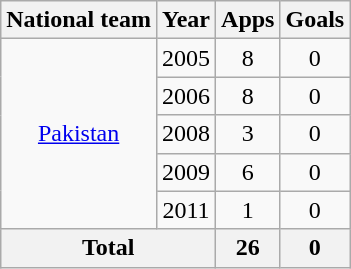<table class="wikitable" style="text-align:center">
<tr>
<th>National team</th>
<th>Year</th>
<th>Apps</th>
<th>Goals</th>
</tr>
<tr>
<td rowspan="5"><a href='#'>Pakistan</a></td>
<td>2005</td>
<td>8</td>
<td>0</td>
</tr>
<tr>
<td>2006</td>
<td>8</td>
<td>0</td>
</tr>
<tr>
<td>2008</td>
<td>3</td>
<td>0</td>
</tr>
<tr>
<td>2009</td>
<td>6</td>
<td>0</td>
</tr>
<tr>
<td>2011</td>
<td>1</td>
<td>0</td>
</tr>
<tr>
<th colspan="2">Total</th>
<th>26</th>
<th>0</th>
</tr>
</table>
